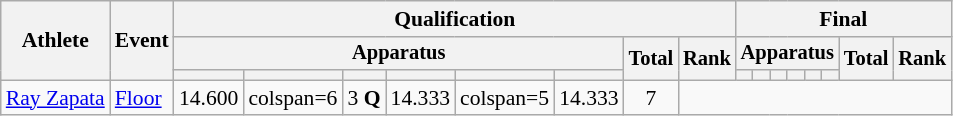<table class="wikitable" style="font-size:90%">
<tr>
<th rowspan=3>Athlete</th>
<th rowspan=3>Event</th>
<th colspan =8>Qualification</th>
<th colspan =8>Final</th>
</tr>
<tr style="font-size:95%">
<th colspan=6>Apparatus</th>
<th rowspan=2>Total</th>
<th rowspan=2>Rank</th>
<th colspan=6>Apparatus</th>
<th rowspan=2>Total</th>
<th rowspan=2>Rank</th>
</tr>
<tr style="font-size:95%">
<th></th>
<th></th>
<th></th>
<th></th>
<th></th>
<th></th>
<th></th>
<th></th>
<th></th>
<th></th>
<th></th>
<th></th>
</tr>
<tr align=center>
<td align=left><a href='#'>Ray Zapata</a></td>
<td align=left><a href='#'>Floor</a></td>
<td>14.600</td>
<td>colspan=6 </td>
<td>3 <strong>Q</strong></td>
<td>14.333</td>
<td>colspan=5 </td>
<td>14.333</td>
<td>7</td>
</tr>
</table>
